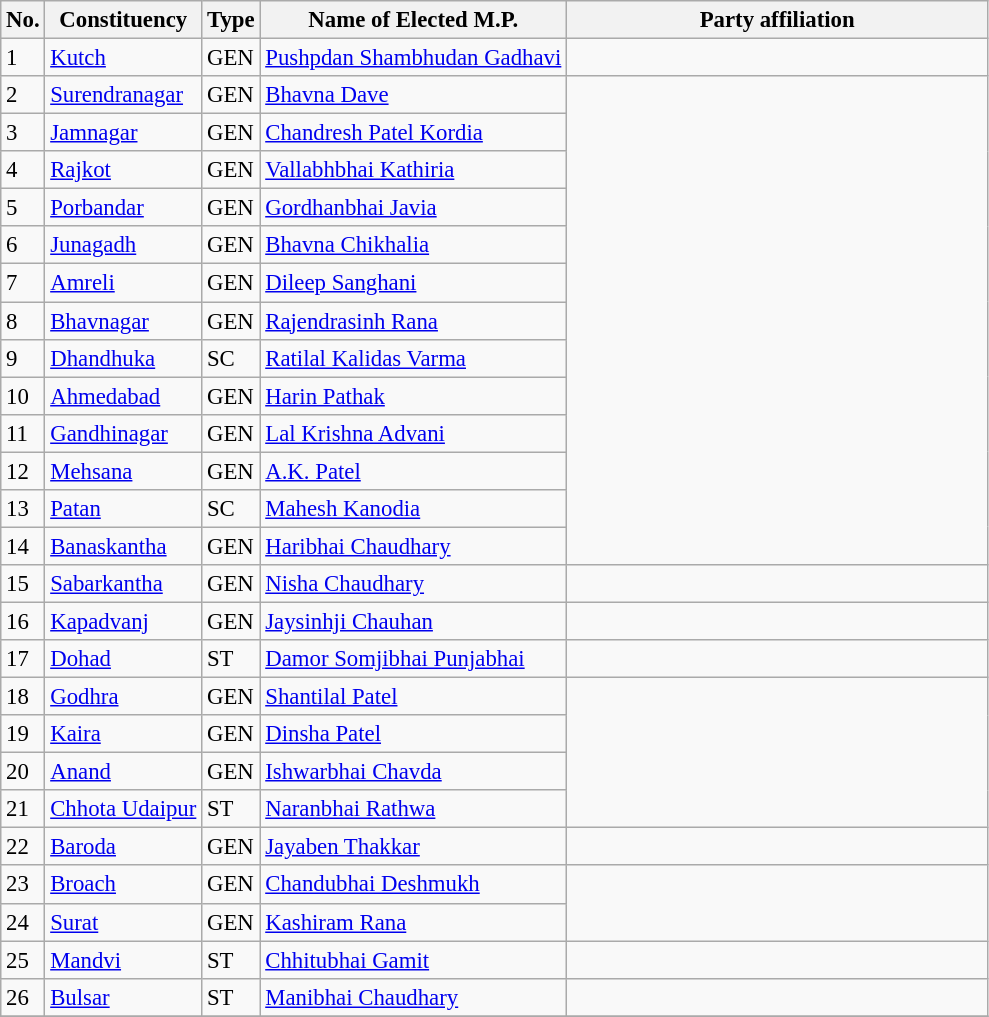<table class="wikitable" style="font-size:95%;">
<tr>
<th>No.</th>
<th>Constituency</th>
<th>Type</th>
<th>Name of Elected M.P.</th>
<th colspan="2" style="width:18em">Party affiliation</th>
</tr>
<tr>
<td>1</td>
<td><a href='#'>Kutch</a></td>
<td>GEN</td>
<td><a href='#'>Pushpdan Shambhudan Gadhavi</a></td>
<td></td>
</tr>
<tr>
<td>2</td>
<td><a href='#'>Surendranagar</a></td>
<td>GEN</td>
<td><a href='#'>Bhavna Dave</a></td>
</tr>
<tr>
<td>3</td>
<td><a href='#'>Jamnagar</a></td>
<td>GEN</td>
<td><a href='#'>Chandresh Patel Kordia</a></td>
</tr>
<tr>
<td>4</td>
<td><a href='#'>Rajkot</a></td>
<td>GEN</td>
<td><a href='#'>Vallabhbhai Kathiria</a></td>
</tr>
<tr>
<td>5</td>
<td><a href='#'>Porbandar</a></td>
<td>GEN</td>
<td><a href='#'>Gordhanbhai Javia</a></td>
</tr>
<tr>
<td>6</td>
<td><a href='#'>Junagadh</a></td>
<td>GEN</td>
<td><a href='#'>Bhavna Chikhalia</a></td>
</tr>
<tr>
<td>7</td>
<td><a href='#'>Amreli</a></td>
<td>GEN</td>
<td><a href='#'>Dileep Sanghani</a></td>
</tr>
<tr>
<td>8</td>
<td><a href='#'>Bhavnagar</a></td>
<td>GEN</td>
<td><a href='#'>Rajendrasinh Rana</a></td>
</tr>
<tr>
<td>9</td>
<td><a href='#'>Dhandhuka</a></td>
<td>SC</td>
<td><a href='#'>Ratilal Kalidas Varma</a></td>
</tr>
<tr>
<td>10</td>
<td><a href='#'>Ahmedabad</a></td>
<td>GEN</td>
<td><a href='#'>Harin Pathak</a></td>
</tr>
<tr>
<td>11</td>
<td><a href='#'>Gandhinagar</a></td>
<td>GEN</td>
<td><a href='#'>Lal Krishna Advani</a></td>
</tr>
<tr>
<td>12</td>
<td><a href='#'>Mehsana</a></td>
<td>GEN</td>
<td><a href='#'>A.K. Patel</a></td>
</tr>
<tr>
<td>13</td>
<td><a href='#'>Patan</a></td>
<td>SC</td>
<td><a href='#'>Mahesh Kanodia</a></td>
</tr>
<tr>
<td>14</td>
<td><a href='#'>Banaskantha</a></td>
<td>GEN</td>
<td><a href='#'>Haribhai Chaudhary</a></td>
</tr>
<tr>
<td>15</td>
<td><a href='#'>Sabarkantha</a></td>
<td>GEN</td>
<td><a href='#'>Nisha Chaudhary</a></td>
<td></td>
</tr>
<tr>
<td>16</td>
<td><a href='#'>Kapadvanj</a></td>
<td>GEN</td>
<td><a href='#'>Jaysinhji Chauhan</a></td>
<td></td>
</tr>
<tr>
<td>17</td>
<td><a href='#'>Dohad</a></td>
<td>ST</td>
<td><a href='#'>Damor Somjibhai Punjabhai</a></td>
<td></td>
</tr>
<tr>
<td>18</td>
<td><a href='#'>Godhra</a></td>
<td>GEN</td>
<td><a href='#'>Shantilal Patel</a></td>
</tr>
<tr>
<td>19</td>
<td><a href='#'>Kaira</a></td>
<td>GEN</td>
<td><a href='#'>Dinsha Patel</a></td>
</tr>
<tr>
<td>20</td>
<td><a href='#'>Anand</a></td>
<td>GEN</td>
<td><a href='#'>Ishwarbhai Chavda</a></td>
</tr>
<tr>
<td>21</td>
<td><a href='#'>Chhota Udaipur</a></td>
<td>ST</td>
<td><a href='#'>Naranbhai Rathwa</a></td>
</tr>
<tr>
<td>22</td>
<td><a href='#'>Baroda</a></td>
<td>GEN</td>
<td><a href='#'>Jayaben Thakkar</a></td>
<td></td>
</tr>
<tr>
<td>23</td>
<td><a href='#'>Broach</a></td>
<td>GEN</td>
<td><a href='#'>Chandubhai Deshmukh</a></td>
</tr>
<tr>
<td>24</td>
<td><a href='#'>Surat</a></td>
<td>GEN</td>
<td><a href='#'>Kashiram Rana</a></td>
</tr>
<tr>
<td>25</td>
<td><a href='#'>Mandvi</a></td>
<td>ST</td>
<td><a href='#'>Chhitubhai Gamit</a></td>
<td></td>
</tr>
<tr>
<td>26</td>
<td><a href='#'>Bulsar</a></td>
<td>ST</td>
<td><a href='#'>Manibhai Chaudhary</a></td>
<td></td>
</tr>
<tr>
</tr>
</table>
